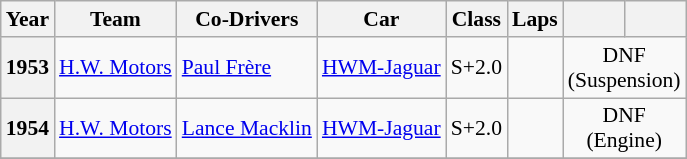<table class="wikitable" style="font-size:90%">
<tr>
<th>Year</th>
<th>Team</th>
<th>Co-Drivers</th>
<th>Car</th>
<th>Class</th>
<th>Laps</th>
<th></th>
<th></th>
</tr>
<tr align="center">
<th>1953</th>
<td align="left"> <a href='#'>H.W. Motors</a></td>
<td align="left"> <a href='#'>Paul Frère</a></td>
<td align="left"><a href='#'>HWM-Jaguar</a></td>
<td>S+2.0</td>
<td></td>
<td colspan=2>DNF<br>(Suspension)</td>
</tr>
<tr align="center">
<th>1954</th>
<td align="left"> <a href='#'>H.W. Motors</a></td>
<td align="left"> <a href='#'>Lance Macklin</a></td>
<td align="left"><a href='#'>HWM-Jaguar</a></td>
<td>S+2.0</td>
<td></td>
<td colspan=2>DNF<br>(Engine)</td>
</tr>
<tr align="center">
</tr>
</table>
